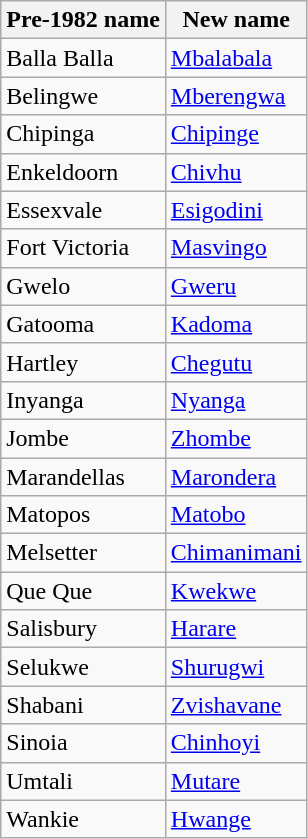<table class="wikitable">
<tr>
<th>Pre-1982 name</th>
<th>New name</th>
</tr>
<tr>
<td>Balla Balla</td>
<td><a href='#'>Mbalabala</a></td>
</tr>
<tr>
<td>Belingwe</td>
<td><a href='#'>Mberengwa</a></td>
</tr>
<tr>
<td>Chipinga</td>
<td><a href='#'>Chipinge</a></td>
</tr>
<tr>
<td>Enkeldoorn</td>
<td><a href='#'>Chivhu</a></td>
</tr>
<tr>
<td>Essexvale</td>
<td><a href='#'>Esigodini</a></td>
</tr>
<tr>
<td>Fort Victoria</td>
<td><a href='#'>Masvingo</a></td>
</tr>
<tr>
<td>Gwelo</td>
<td><a href='#'>Gweru</a></td>
</tr>
<tr>
<td>Gatooma</td>
<td><a href='#'>Kadoma</a></td>
</tr>
<tr>
<td>Hartley</td>
<td><a href='#'>Chegutu</a></td>
</tr>
<tr>
<td>Inyanga</td>
<td><a href='#'>Nyanga</a></td>
</tr>
<tr>
<td>Jombe</td>
<td><a href='#'>Zhombe</a></td>
</tr>
<tr>
<td>Marandellas</td>
<td><a href='#'>Marondera</a></td>
</tr>
<tr>
<td>Matopos</td>
<td><a href='#'>Matobo</a></td>
</tr>
<tr>
<td>Melsetter</td>
<td><a href='#'>Chimanimani</a></td>
</tr>
<tr>
<td>Que Que</td>
<td><a href='#'>Kwekwe</a></td>
</tr>
<tr>
<td>Salisbury</td>
<td><a href='#'>Harare</a></td>
</tr>
<tr>
<td>Selukwe</td>
<td><a href='#'>Shurugwi</a></td>
</tr>
<tr>
<td>Shabani</td>
<td><a href='#'>Zvishavane</a></td>
</tr>
<tr>
<td>Sinoia</td>
<td><a href='#'>Chinhoyi</a></td>
</tr>
<tr>
<td>Umtali</td>
<td><a href='#'>Mutare</a></td>
</tr>
<tr>
<td>Wankie</td>
<td><a href='#'>Hwange</a></td>
</tr>
</table>
